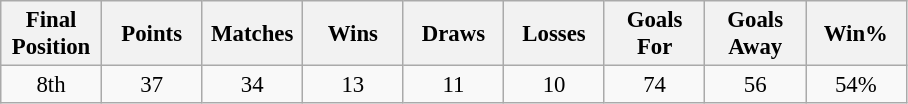<table class="wikitable" style="font-size: 95%; text-align: center;">
<tr>
<th width=60>Final Position</th>
<th width=60>Points</th>
<th width=60>Matches</th>
<th width=60>Wins</th>
<th width=60>Draws</th>
<th width=60>Losses</th>
<th width=60>Goals For</th>
<th width=60>Goals Away</th>
<th width=60>Win%</th>
</tr>
<tr>
<td>8th</td>
<td>37</td>
<td>34</td>
<td>13</td>
<td>11</td>
<td>10</td>
<td>74</td>
<td>56</td>
<td>54%</td>
</tr>
</table>
